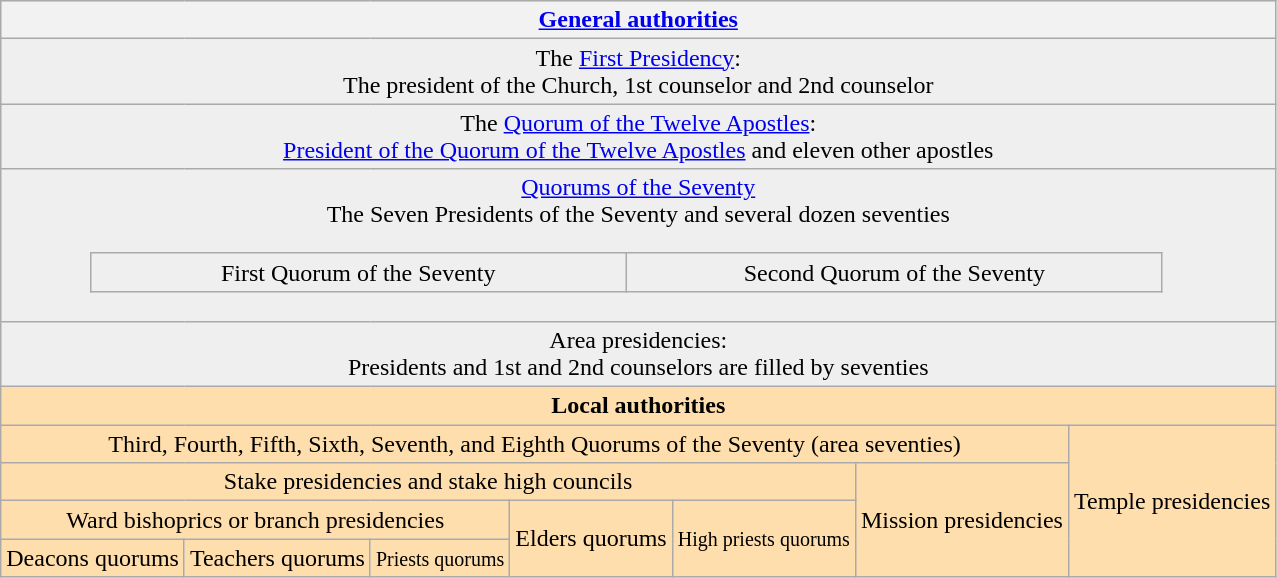<table class="wikitable" style="background:#efefef">
<tr>
<th colspan=7 align="center"><a href='#'>General authorities</a></th>
</tr>
<tr>
<td colspan=7 align="center">The <a href='#'>First Presidency</a>:<br>The president of the Church, 1st counselor and 2nd counselor</td>
</tr>
<tr>
<td colspan=7 align="center">The <a href='#'>Quorum of the Twelve Apostles</a>:<br><a href='#'>President of the Quorum of the Twelve Apostles</a> and eleven other apostles</td>
</tr>
<tr>
<td colspan=7 align="center"><a href='#'>Quorums of the Seventy</a><br>The Seven Presidents of the Seventy and several dozen seventies<br><table class="wikitable" style="background:#efefef">
<tr>
<td align="center" width="350px">First Quorum of the Seventy</td>
<td align="center" width="350px">Second Quorum of the Seventy</td>
</tr>
</table>
</td>
</tr>
<tr>
<td colspan=7 align="center">Area presidencies:<br>Presidents and 1st and 2nd counselors are filled by seventies</td>
</tr>
<tr>
<th style="background:#ffdead;" colspan=7 align="center">Local authorities</th>
</tr>
<tr>
<td style="background:#ffdead;" align="center" colspan=6>Third, Fourth, Fifth, Sixth, Seventh, and Eighth Quorums of the Seventy (area seventies)</td>
<td style="background:#ffdead;" align="center" rowspan=4>Temple presidencies</td>
</tr>
<tr style="background:#ffdead;">
<td align="center" colspan=5>Stake presidencies and stake high councils</td>
<td align="center" rowspan=3>Mission presidencies</td>
</tr>
<tr style="background:#ffdead;">
<td align="center" colspan=3>Ward bishoprics or branch presidencies</td>
<td align="center" rowspan=2>Elders quorums</td>
<td align="center" rowspan=2><small>High priests quorums</small></td>
</tr>
<tr style="background:#ffdead;">
<td align="center">Deacons quorums</td>
<td align="center">Teachers quorums</td>
<td align="center"><small>Priests quorums</small></td>
</tr>
</table>
